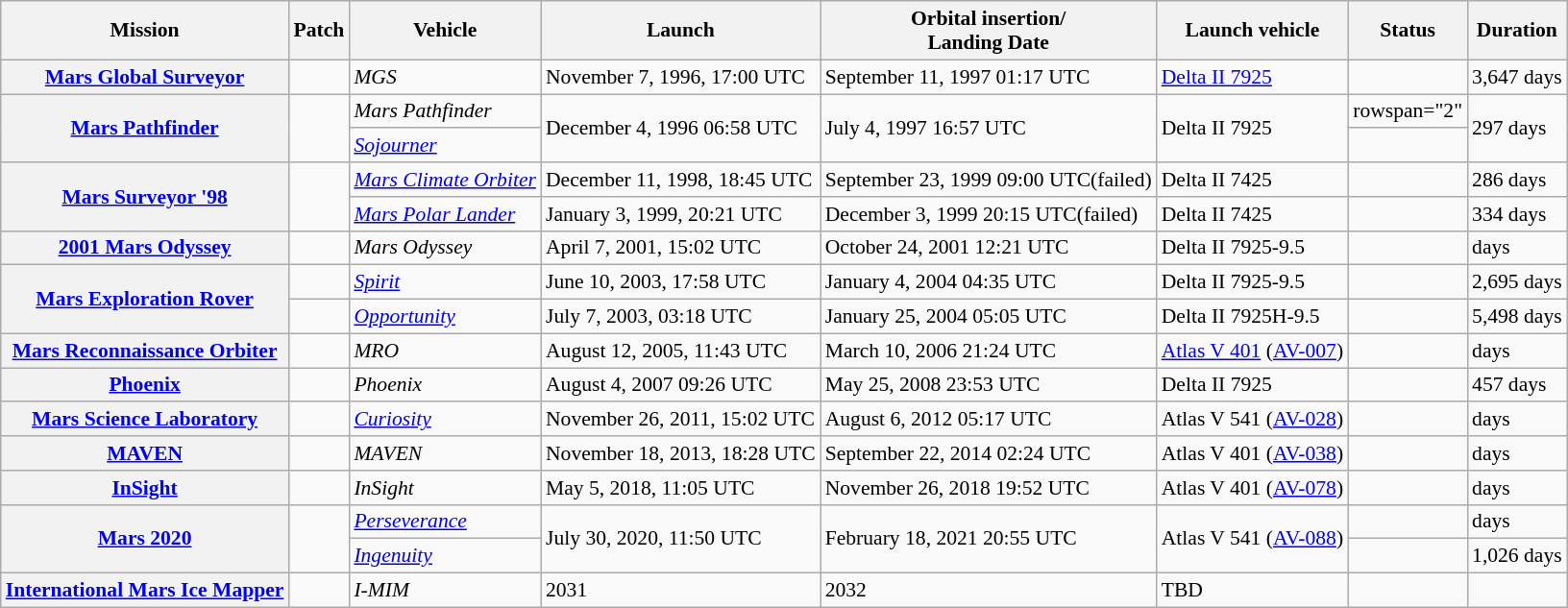<table class="wikitable sortable" style="font-size:90%">
<tr>
<th scope="col">Mission</th>
<th scope="col" class="unsortable">Patch</th>
<th scope="col">Vehicle</th>
<th scope="col">Launch</th>
<th scope="col">Orbital insertion/<br>Landing Date</th>
<th scope="col">Launch vehicle</th>
<th scope="col">Status</th>
<th scope="col">Duration</th>
</tr>
<tr>
<th scope="row"><a href='#'>Mars Global Surveyor</a></th>
<td></td>
<td><em>MGS</em></td>
<td data-sort-value="01">November 7, 1996, 17:00 UTC</td>
<td>September 11, 1997 01:17 UTC</td>
<td><a href='#'>Delta II 7925</a></td>
<td></td>
<td data-sort-value="04">3,647 days</td>
</tr>
<tr>
<th scope="row" rowspan="2"><a href='#'>Mars Pathfinder</a></th>
<td rowspan="2"></td>
<td><em>Mars Pathfinder</em></td>
<td data-sort-value="01" rowspan="2">December 4, 1996 06:58 UTC</td>
<td rowspan="2">July 4, 1997 16:57 UTC</td>
<td rowspan="2">Delta II 7925</td>
<td>rowspan="2" </td>
<td rowspan="2">297 days</td>
</tr>
<tr>
<td><em><a href='#'>Sojourner</a></em></td>
</tr>
<tr>
<th scope="row" rowspan="2"><a href='#'>Mars Surveyor '98</a></th>
<td rowspan="2"></td>
<td><em><a href='#'>Mars Climate Orbiter</a></em></td>
<td data-sort-value="02">December 11, 1998, 18:45 UTC</td>
<td>September 23, 1999 09:00 UTC(failed)</td>
<td>Delta II 7425</td>
<td></td>
<td data-sort-value="10">286 days</td>
</tr>
<tr>
<td><em><a href='#'>Mars Polar Lander</a></em></td>
<td data-sort-value="03">January 3, 1999, 20:21 UTC</td>
<td>December 3, 1999 20:15 UTC(failed)</td>
<td>Delta II 7425</td>
<td></td>
<td data-sort-value="09">334 days</td>
</tr>
<tr>
<th scope="row"><a href='#'>2001 Mars Odyssey</a></th>
<td></td>
<td><em>Mars Odyssey</em></td>
<td data-sort-value="04">April 7, 2001, 15:02 UTC</td>
<td>October 24, 2001 12:21 UTC</td>
<td>Delta II 7925-9.5</td>
<td></td>
<td data-sort-value="01"> days</td>
</tr>
<tr>
<th scope="row" rowspan="2"><a href='#'>Mars Exploration Rover</a></th>
<td></td>
<td><em><a href='#'>Spirit</a></em></td>
<td data-sort-value="05">June 10, 2003, 17:58 UTC</td>
<td>January 4, 2004 04:35 UTC</td>
<td>Delta II 7925-9.5</td>
<td></td>
<td data-sort-value="06">2,695 days</td>
</tr>
<tr>
<td></td>
<td><em><a href='#'>Opportunity</a></em></td>
<td data-sort-value="06">July 7, 2003, 03:18 UTC</td>
<td>January 25, 2004 05:05 UTC</td>
<td>Delta II 7925H-9.5</td>
<td></td>
<td data-sort-value="02">5,498 days</td>
</tr>
<tr>
<th scope="row"><a href='#'>Mars Reconnaissance Orbiter</a></th>
<td></td>
<td><em>MRO</em></td>
<td data-sort-value="07">August 12, 2005, 11:43 UTC</td>
<td>March 10, 2006 21:24 UTC</td>
<td><a href='#'>Atlas V 401</a> (<a href='#'>AV-007</a>)</td>
<td></td>
<td data-sort-value="03"> days</td>
</tr>
<tr>
<th scope="row"><a href='#'>Phoenix</a></th>
<td></td>
<td><em>Phoenix</em></td>
<td data-sort-value="08">August 4, 2007 09:26 UTC</td>
<td>May 25, 2008 23:53 UTC</td>
<td>Delta II 7925</td>
<td></td>
<td data-sort-value="08">457 days</td>
</tr>
<tr>
<th scope="row"><a href='#'>Mars Science Laboratory</a></th>
<td></td>
<td><em><a href='#'>Curiosity</a></em></td>
<td data-sort-value="09">November 26, 2011, 15:02 UTC</td>
<td>August 6, 2012 05:17 UTC</td>
<td>Atlas V 541 (<a href='#'>AV-028</a>)</td>
<td></td>
<td data-sort-value="05"> days</td>
</tr>
<tr>
<th scope="row"><a href='#'>MAVEN</a></th>
<td></td>
<td><em>MAVEN</em></td>
<td data-sort-value="10">November 18, 2013, 18:28 UTC</td>
<td>September 22, 2014 02:24 UTC</td>
<td>Atlas V 401 (<a href='#'>AV-038</a>)</td>
<td></td>
<td data-sort-value="07"> days</td>
</tr>
<tr>
<th scope="row"><a href='#'>InSight</a></th>
<td></td>
<td><em>InSight</em></td>
<td>May 5, 2018, 11:05 UTC</td>
<td>November 26, 2018 19:52 UTC</td>
<td>Atlas V 401 (<a href='#'>AV-078</a>)</td>
<td></td>
<td data-sort-value="07"> days</td>
</tr>
<tr>
<th scope="row" rowspan="2"><a href='#'>Mars 2020</a></th>
<td rowspan="2"><br><br></td>
<td><em><a href='#'>Perseverance</a></em></td>
<td rowspan="2" data-sort-value="11">July 30, 2020, 11:50 UTC</td>
<td rowspan="2">February 18, 2021 20:55 UTC</td>
<td rowspan="2">Atlas V 541 (<a href='#'>AV-088</a>)</td>
<td></td>
<td data-sort-value="07"> days</td>
</tr>
<tr>
<td><em><a href='#'>Ingenuity</a></em></td>
<td></td>
<td data-sort-value="07">1,026 days</td>
</tr>
<tr>
<th scope="row" rowspan="2"><a href='#'>International Mars Ice Mapper</a></th>
<td rowspan="2"></td>
<td><em>I-MIM</em></td>
<td data-sort-value="05">2031</td>
<td>2032</td>
<td>TBD</td>
<td></td>
<td></td>
</tr>
</table>
